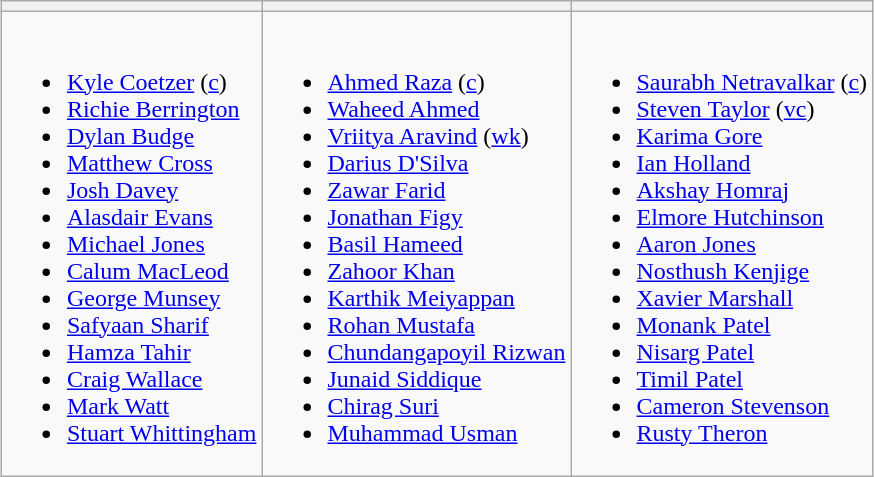<table class="wikitable" style="text-align:left; margin:auto">
<tr>
<th></th>
<th></th>
<th></th>
</tr>
<tr style="vertical-align:top">
<td><br><ul><li><a href='#'>Kyle Coetzer</a> (<a href='#'>c</a>)</li><li><a href='#'>Richie Berrington</a></li><li><a href='#'>Dylan Budge</a></li><li><a href='#'>Matthew Cross</a></li><li><a href='#'>Josh Davey</a></li><li><a href='#'>Alasdair Evans</a></li><li><a href='#'>Michael Jones</a></li><li><a href='#'>Calum MacLeod</a></li><li><a href='#'>George Munsey</a></li><li><a href='#'>Safyaan Sharif</a></li><li><a href='#'>Hamza Tahir</a></li><li><a href='#'>Craig Wallace</a></li><li><a href='#'>Mark Watt</a></li><li><a href='#'>Stuart Whittingham</a></li></ul></td>
<td><br><ul><li><a href='#'>Ahmed Raza</a> (<a href='#'>c</a>)</li><li><a href='#'>Waheed Ahmed</a></li><li><a href='#'>Vriitya Aravind</a> (<a href='#'>wk</a>)</li><li><a href='#'>Darius D'Silva</a></li><li><a href='#'>Zawar Farid</a></li><li><a href='#'>Jonathan Figy</a></li><li><a href='#'>Basil Hameed</a></li><li><a href='#'>Zahoor Khan</a></li><li><a href='#'>Karthik Meiyappan</a></li><li><a href='#'>Rohan Mustafa</a></li><li><a href='#'>Chundangapoyil Rizwan</a></li><li><a href='#'>Junaid Siddique</a></li><li><a href='#'>Chirag Suri</a></li><li><a href='#'>Muhammad Usman</a></li></ul></td>
<td><br><ul><li><a href='#'>Saurabh Netravalkar</a> (<a href='#'>c</a>)</li><li><a href='#'>Steven Taylor</a> (<a href='#'>vc</a>)</li><li><a href='#'>Karima Gore</a></li><li><a href='#'>Ian Holland</a></li><li><a href='#'>Akshay Homraj</a></li><li><a href='#'>Elmore Hutchinson</a></li><li><a href='#'>Aaron Jones</a></li><li><a href='#'>Nosthush Kenjige</a></li><li><a href='#'>Xavier Marshall</a></li><li><a href='#'>Monank Patel</a></li><li><a href='#'>Nisarg Patel</a></li><li><a href='#'>Timil Patel</a></li><li><a href='#'>Cameron Stevenson</a></li><li><a href='#'>Rusty Theron</a></li></ul></td>
</tr>
</table>
